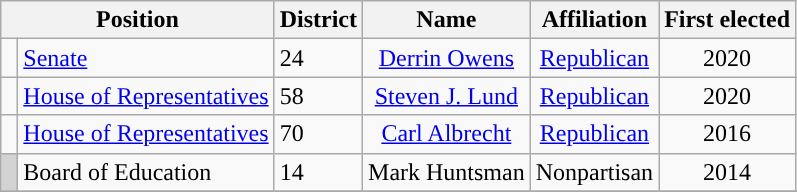<table class="wikitable">
<tr>
<th colspan="2" style="text-align:center; vertical-align:bottom;">Position</th>
<th>District</th>
<th style="text-align:center;">Name</th>
<th valign="bottom">Affiliation</th>
<th style="vertical-align:bottom; text-align:center;">First elected</th>
</tr>
<tr>
<td style="background-color:"> </td>
<td><a href='#'>Senate</a></td>
<td>24</td>
<td style="text-align:center;"><a href='#'>Derrin Owens</a></td>
<td style="text-align:center;"><a href='#'>Republican</a></td>
<td style="text-align:center;">2020</td>
</tr>
<tr>
<td style="background-color:"> </td>
<td><a href='#'>House of Representatives</a></td>
<td>58</td>
<td style="text-align:center;"><a href='#'>Steven J. Lund</a></td>
<td style="text-align:center;"><a href='#'>Republican</a></td>
<td style="text-align:center;">2020</td>
</tr>
<tr>
<td style="background-color:"> </td>
<td><a href='#'>House of Representatives</a></td>
<td>70</td>
<td style="text-align:center;"><a href='#'>Carl Albrecht</a></td>
<td style="text-align:center;"><a href='#'>Republican</a></td>
<td style="text-align:center;">2016</td>
</tr>
<tr>
<td style="background-color:lightgrey"> </td>
<td>Board of Education</td>
<td>14</td>
<td style="text-align:center;">Mark Huntsman</td>
<td style="text-align:center;">Nonpartisan</td>
<td style="text-align:center;">2014</td>
</tr>
<tr>
</tr>
</table>
